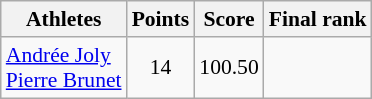<table class="wikitable" border="1" style="font-size:90%">
<tr>
<th>Athletes</th>
<th>Points</th>
<th>Score</th>
<th>Final rank</th>
</tr>
<tr align=center>
<td align=left><a href='#'>Andrée Joly</a><br><a href='#'>Pierre Brunet</a></td>
<td>14</td>
<td>100.50</td>
<td></td>
</tr>
</table>
